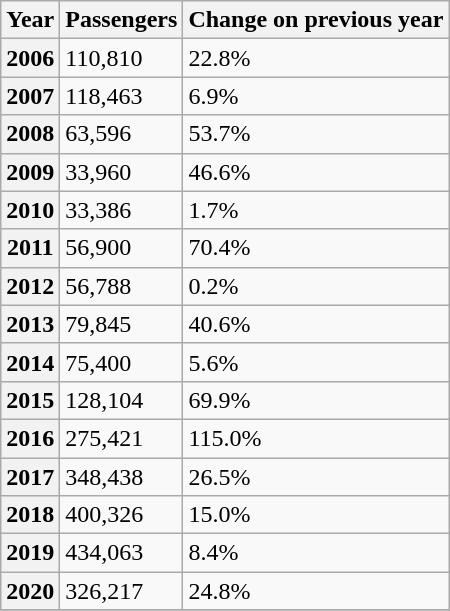<table class="wikitable">
<tr>
<th>Year</th>
<th>Passengers</th>
<th>Change on previous year</th>
</tr>
<tr>
<th>2006</th>
<td>110,810</td>
<td> 22.8%</td>
</tr>
<tr>
<th>2007</th>
<td>118,463</td>
<td> 6.9%</td>
</tr>
<tr>
<th>2008</th>
<td>63,596</td>
<td> 53.7%</td>
</tr>
<tr>
<th>2009</th>
<td>33,960</td>
<td> 46.6%</td>
</tr>
<tr>
<th>2010</th>
<td>33,386</td>
<td> 1.7%</td>
</tr>
<tr>
<th>2011</th>
<td>56,900</td>
<td> 70.4%</td>
</tr>
<tr>
<th>2012</th>
<td>56,788</td>
<td> 0.2%</td>
</tr>
<tr>
<th>2013</th>
<td>79,845</td>
<td> 40.6%</td>
</tr>
<tr>
<th>2014</th>
<td>75,400</td>
<td> 5.6%</td>
</tr>
<tr>
<th>2015</th>
<td>128,104</td>
<td>69.9%</td>
</tr>
<tr>
<th>2016</th>
<td>275,421</td>
<td>115.0%</td>
</tr>
<tr>
<th>2017</th>
<td>348,438</td>
<td>26.5%</td>
</tr>
<tr>
<th>2018</th>
<td>400,326</td>
<td> 15.0%</td>
</tr>
<tr>
<th>2019</th>
<td>434,063</td>
<td> 8.4%</td>
</tr>
<tr>
<th>2020</th>
<td>326,217</td>
<td> 24.8%</td>
</tr>
<tr>
</tr>
</table>
